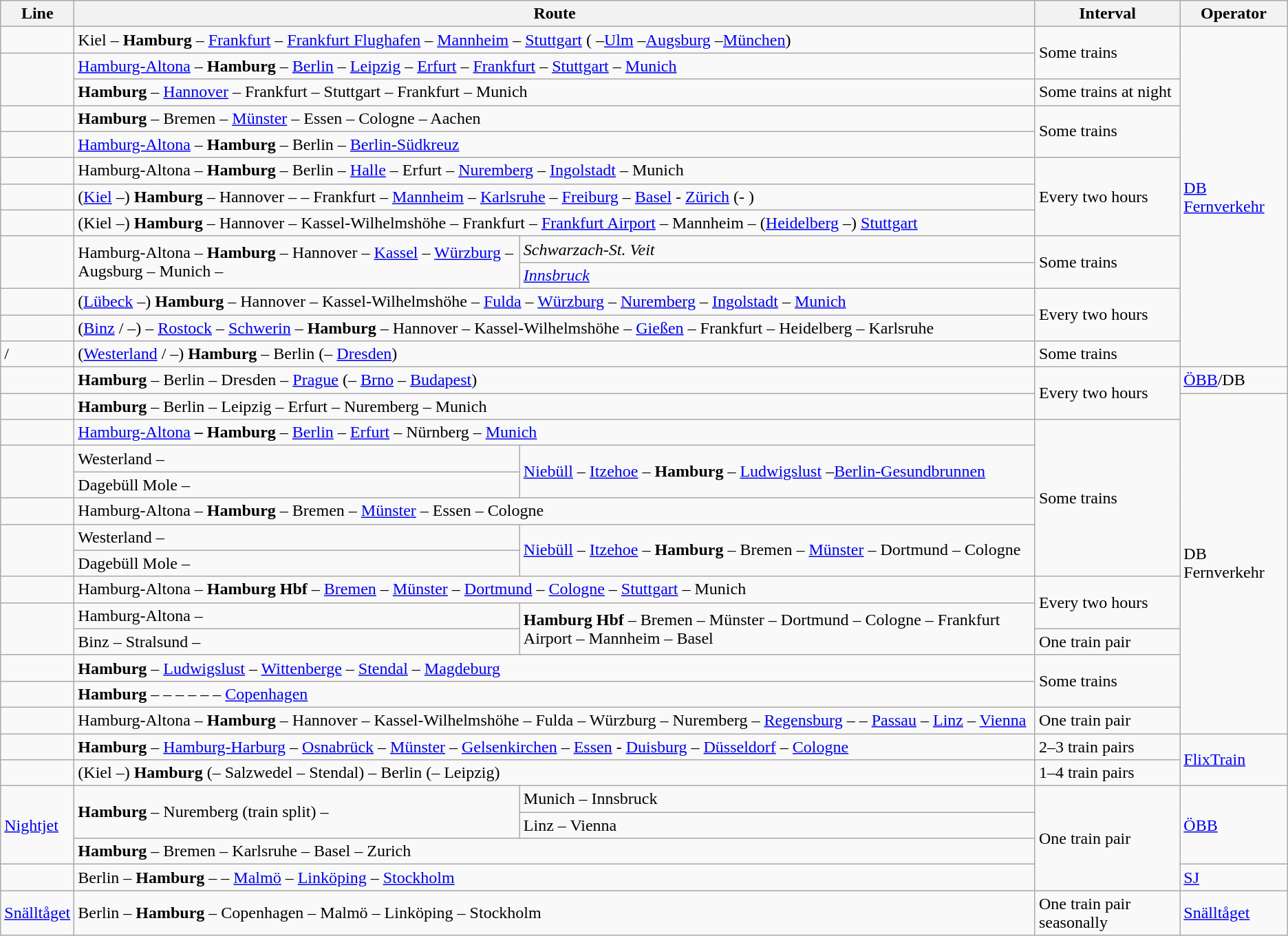<table class="wikitable">
<tr>
<th>Line</th>
<th colspan=2>Route</th>
<th>Interval</th>
<th>Operator</th>
</tr>
<tr>
<td></td>
<td colspan="2">Kiel – <strong>Hamburg</strong> – <a href='#'>Frankfurt</a> – <a href='#'>Frankfurt Flughafen</a> – <a href='#'>Mannheim</a> – <a href='#'>Stuttgart</a> ( –<a href='#'>Ulm</a> –<a href='#'>Augsburg</a> –<a href='#'>München</a>)</td>
<td rowspan="2">Some trains</td>
<td rowspan="13"><a href='#'>DB Fernverkehr</a></td>
</tr>
<tr>
<td rowspan=2></td>
<td colspan="2"><a href='#'>Hamburg-Altona</a> – <strong>Hamburg</strong> – <a href='#'>Berlin</a> – <a href='#'>Leipzig</a> – <a href='#'>Erfurt</a> – <a href='#'>Frankfurt</a> – <a href='#'>Stuttgart</a> – <a href='#'>Munich</a></td>
</tr>
<tr>
<td colspan=2><strong>Hamburg</strong> – <a href='#'>Hannover</a> – Frankfurt – Stuttgart – Frankfurt – Munich</td>
<td>Some trains at night</td>
</tr>
<tr>
<td></td>
<td colspan="2"><strong>Hamburg</strong> – Bremen – <a href='#'>Münster</a> – Essen – Cologne – Aachen</td>
<td rowspan="2">Some trains</td>
</tr>
<tr>
<td></td>
<td colspan="2"><a href='#'>Hamburg-Altona</a> – <strong>Hamburg</strong> – Berlin – <a href='#'>Berlin-Südkreuz</a></td>
</tr>
<tr>
<td></td>
<td colspan=2>Hamburg-Altona – <strong>Hamburg</strong> – Berlin – <a href='#'>Halle</a> – Erfurt – <a href='#'>Nuremberg</a> – <a href='#'>Ingolstadt</a> – Munich</td>
<td rowspan="3">Every two hours</td>
</tr>
<tr>
<td></td>
<td colspan=2>(<a href='#'>Kiel</a> –) <strong>Hamburg</strong> – Hannover –  – Frankfurt – <a href='#'>Mannheim</a> – <a href='#'>Karlsruhe</a> – <a href='#'>Freiburg</a> – <a href='#'>Basel</a> - <a href='#'>Zürich</a> (-  )</td>
</tr>
<tr>
<td></td>
<td colspan=2>(Kiel –) <strong>Hamburg</strong> – Hannover – Kassel-Wilhelmshöhe – Frankfurt – <a href='#'>Frankfurt Airport</a> – Mannheim – (<a href='#'>Heidelberg</a> –) <a href='#'>Stuttgart</a></td>
</tr>
<tr>
<td rowspan="2"></td>
<td rowspan="2">Hamburg-Altona – <strong>Hamburg</strong> – Hannover – <a href='#'>Kassel</a> – <a href='#'>Würzburg</a> –  Augsburg – Munich –</td>
<td><em>Schwarzach-St. Veit</em></td>
<td rowspan="2">Some trains</td>
</tr>
<tr>
<td><em><a href='#'>Innsbruck</a></em></td>
</tr>
<tr>
<td></td>
<td colspan=2>(<a href='#'>Lübeck</a> –) <strong>Hamburg</strong> – Hannover – Kassel-Wilhelmshöhe – <a href='#'>Fulda</a> – <a href='#'>Würzburg</a> – <a href='#'>Nuremberg</a> – <a href='#'>Ingolstadt</a> – <a href='#'>Munich</a></td>
<td rowspan="2">Every two hours</td>
</tr>
<tr>
<td></td>
<td colspan=2>(<a href='#'>Binz</a> /  –)  – <a href='#'>Rostock</a> – <a href='#'>Schwerin</a> – <strong>Hamburg</strong> – Hannover – Kassel-Wilhelmshöhe – <a href='#'>Gießen</a> – Frankfurt – Heidelberg – Karlsruhe</td>
</tr>
<tr>
<td> / </td>
<td colspan=2>(<a href='#'>Westerland</a> / –) <strong>Hamburg</strong> – Berlin (– <a href='#'>Dresden</a>)</td>
<td>Some trains</td>
</tr>
<tr>
<td></td>
<td colspan=2><strong>Hamburg</strong> – Berlin – Dresden – <a href='#'>Prague</a> (– <a href='#'>Brno</a> – <a href='#'>Budapest</a>)</td>
<td rowspan="2">Every two hours</td>
<td><a href='#'>ÖBB</a>/DB</td>
</tr>
<tr>
<td></td>
<td colspan=2><strong>Hamburg</strong> – Berlin – Leipzig – Erfurt – Nuremberg – Munich</td>
<td rowspan="13">DB Fernverkehr</td>
</tr>
<tr>
<td></td>
<td colspan="2"><a href='#'>Hamburg-Altona</a> <strong>– Hamburg</strong> – <a href='#'>Berlin</a> – <a href='#'>Erfurt</a> – Nürnberg – <a href='#'>Munich</a></td>
<td rowspan="6">Some trains</td>
</tr>
<tr>
<td rowspan="2"></td>
<td>Westerland –</td>
<td rowspan="2"><a href='#'>Niebüll</a> – <a href='#'>Itzehoe</a> – <strong>Hamburg</strong> – <a href='#'>Ludwigslust</a> –<a href='#'>Berlin-Gesundbrunnen</a></td>
</tr>
<tr>
<td>Dagebüll Mole –</td>
</tr>
<tr>
<td></td>
<td colspan="2">Hamburg-Altona – <strong>Hamburg</strong> – Bremen – <a href='#'>Münster</a> – Essen – Cologne</td>
</tr>
<tr>
<td rowspan="2"></td>
<td>Westerland –</td>
<td rowspan="2"><a href='#'>Niebüll</a> – <a href='#'>Itzehoe</a> – <strong>Hamburg</strong> – Bremen – <a href='#'>Münster</a> – Dortmund – Cologne</td>
</tr>
<tr>
<td>Dagebüll Mole –</td>
</tr>
<tr>
<td></td>
<td colspan=2>Hamburg-Altona – <strong>Hamburg Hbf</strong> – <a href='#'>Bremen</a> – <a href='#'>Münster</a> – <a href='#'>Dortmund</a> – <a href='#'>Cologne</a> – <a href='#'>Stuttgart</a> – Munich</td>
<td rowspan="2">Every two hours</td>
</tr>
<tr>
<td rowspan=2></td>
<td>Hamburg-Altona –</td>
<td rowspan=2><strong>Hamburg Hbf</strong> – Bremen – Münster – Dortmund – Cologne – Frankfurt Airport – Mannheim – Basel</td>
</tr>
<tr>
<td>Binz – Stralsund –</td>
<td>One train pair</td>
</tr>
<tr>
<td></td>
<td colspan="2"><strong>Hamburg</strong> – <a href='#'>Ludwigslust</a> – <a href='#'>Wittenberge</a> – <a href='#'>Stendal</a> – <a href='#'>Magdeburg</a></td>
<td rowspan="2">Some trains</td>
</tr>
<tr>
<td></td>
<td colspan="2"><strong>Hamburg</strong> –  –  –  –  –  – <a href='#'>Copenhagen</a></td>
</tr>
<tr>
<td></td>
<td colspan=2>Hamburg-Altona  – <strong>Hamburg</strong>  – Hannover – Kassel-Wilhelmshöhe – Fulda – Würzburg – Nuremberg – <a href='#'>Regensburg</a> –  – <a href='#'>Passau</a> – <a href='#'>Linz</a> –  <a href='#'>Vienna</a></td>
<td>One train pair</td>
</tr>
<tr>
<td></td>
<td colspan=2><strong>Hamburg</strong> – <a href='#'>Hamburg-Harburg</a> – <a href='#'>Osnabrück</a> – <a href='#'>Münster</a> – <a href='#'>Gelsenkirchen</a> – <a href='#'>Essen</a> - <a href='#'>Duisburg</a> – <a href='#'>Düsseldorf</a> – <a href='#'>Cologne</a></td>
<td>2–3 train pairs</td>
<td rowspan="2"><a href='#'>FlixTrain</a></td>
</tr>
<tr>
<td></td>
<td colspan=2>(Kiel –) <strong>Hamburg</strong> (– Salzwedel – Stendal) – Berlin (– Leipzig)</td>
<td>1–4 train pairs</td>
</tr>
<tr>
<td rowspan="3"><a href='#'>Nightjet</a></td>
<td rowspan="2"><strong>Hamburg</strong> – Nuremberg (train split) –</td>
<td>Munich – Innsbruck</td>
<td rowspan="4">One train pair</td>
<td rowspan="3"><a href='#'>ÖBB</a></td>
</tr>
<tr>
<td>Linz – Vienna</td>
</tr>
<tr>
<td colspan="2"><strong>Hamburg</strong> – Bremen – Karlsruhe – Basel – Zurich</td>
</tr>
<tr>
<td></td>
<td colspan=2>Berlin – <strong>Hamburg</strong> –  – <a href='#'>Malmö</a> – <a href='#'>Linköping</a> – <a href='#'>Stockholm</a></td>
<td><a href='#'>SJ</a></td>
</tr>
<tr>
<td><a href='#'>Snälltåget</a></td>
<td colspan=2>Berlin – <strong>Hamburg</strong> – Copenhagen – Malmö – Linköping – Stockholm</td>
<td>One train pair seasonally</td>
<td><a href='#'>Snälltåget</a></td>
</tr>
</table>
